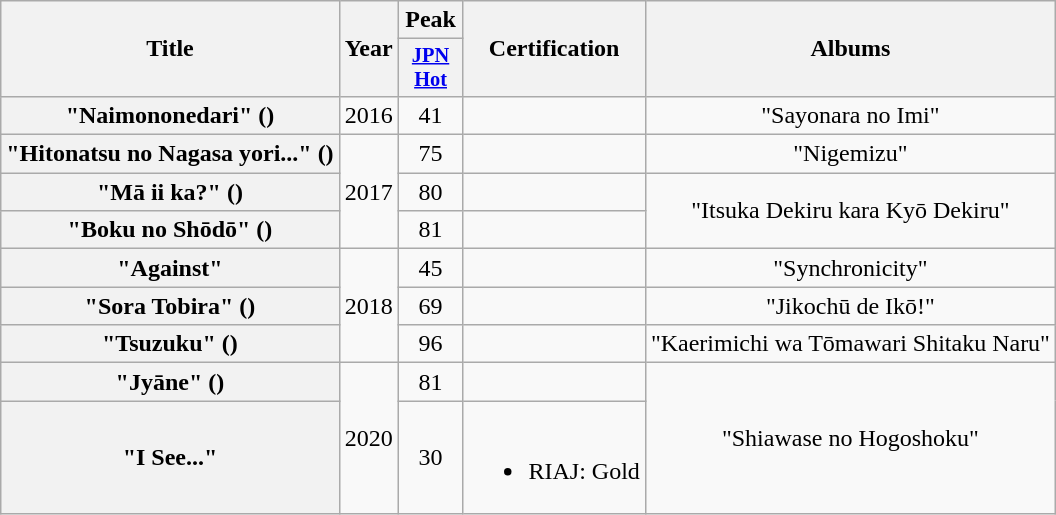<table class="wikitable plainrowheaders" style="text-align:center;">
<tr>
<th scope="col" rowspan="2">Title</th>
<th scope="col" rowspan="2">Year</th>
<th scope="col" colspan="1">Peak</th>
<th scope="col" rowspan="2">Certification</th>
<th scope="col" rowspan="2">Albums</th>
</tr>
<tr>
<th style="width:2.7em;font-size:85%;"><a href='#'>JPN<br>Hot</a><br></th>
</tr>
<tr>
<th scope="row">"Naimononedari" ()</th>
<td>2016</td>
<td>41</td>
<td></td>
<td>"Sayonara no Imi"</td>
</tr>
<tr>
<th scope="row">"Hitonatsu no Nagasa yori..." ()</th>
<td rowspan="3">2017</td>
<td>75</td>
<td></td>
<td>"Nigemizu"</td>
</tr>
<tr>
<th scope="row">"Mā ii ka?" ()</th>
<td>80</td>
<td></td>
<td rowspan="2">"Itsuka Dekiru kara Kyō Dekiru"</td>
</tr>
<tr>
<th scope="row">"Boku no Shōdō" ()</th>
<td>81</td>
<td></td>
</tr>
<tr>
<th scope="row">"Against"</th>
<td rowspan="3">2018</td>
<td>45</td>
<td></td>
<td>"Synchronicity"</td>
</tr>
<tr>
<th scope="row">"Sora Tobira" ()</th>
<td>69</td>
<td></td>
<td>"Jikochū de Ikō!"</td>
</tr>
<tr>
<th scope="row">"Tsuzuku" ()</th>
<td>96</td>
<td></td>
<td>"Kaerimichi wa Tōmawari Shitaku Naru"</td>
</tr>
<tr>
<th scope="row">"Jyāne" ()</th>
<td rowspan="2">2020</td>
<td>81</td>
<td></td>
<td rowspan="2">"Shiawase no Hogoshoku"</td>
</tr>
<tr>
<th scope="row">"I See..."</th>
<td>30</td>
<td><br><ul><li>RIAJ: Gold </li></ul></td>
</tr>
</table>
